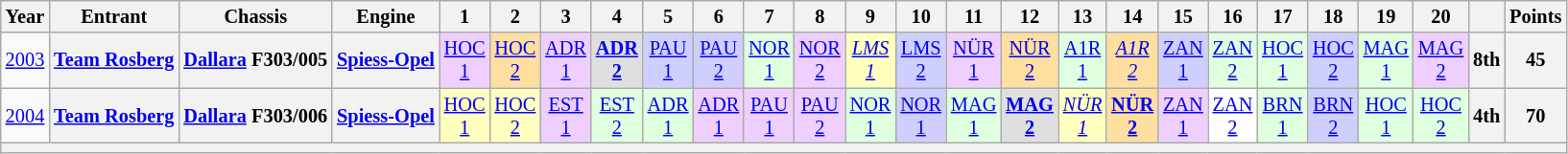<table class="wikitable" style="text-align:center; font-size:85%">
<tr>
<th scope="col">Year</th>
<th scope="col">Entrant</th>
<th scope="col">Chassis</th>
<th scope="col">Engine</th>
<th scope="col">1</th>
<th scope="col">2</th>
<th scope="col">3</th>
<th scope="col">4</th>
<th scope="col">5</th>
<th scope="col">6</th>
<th scope="col">7</th>
<th scope="col">8</th>
<th scope="col">9</th>
<th scope="col">10</th>
<th scope="col">11</th>
<th scope="col">12</th>
<th scope="col">13</th>
<th scope="col">14</th>
<th scope="col">15</th>
<th scope="col">16</th>
<th scope="col">17</th>
<th scope="col">18</th>
<th scope="col">19</th>
<th scope="col">20</th>
<th scope="col"></th>
<th scope="col">Points</th>
</tr>
<tr>
<td><a href='#'>2003</a></td>
<th nowrap><a href='#'>Team Rosberg</a></th>
<th nowrap><a href='#'>Dallara</a> F303/005</th>
<th nowrap><a href='#'>Spiess-Opel</a></th>
<td style="background:#EFCFFF;"><a href='#'>HOC<br>1</a><br></td>
<td style="background:#FFDF9F;"><a href='#'>HOC<br>2</a><br></td>
<td style="background:#EFCFFF;"><a href='#'>ADR<br>1</a><br></td>
<td style="background:#DFDFDF;"><strong><a href='#'>ADR<br>2</a></strong><br></td>
<td style="background:#CFCFFF;"><a href='#'>PAU<br>1</a><br></td>
<td style="background:#CFCFFF;"><a href='#'>PAU<br>2</a><br></td>
<td style="background:#DFFFDF;"><a href='#'>NOR<br>1</a><br></td>
<td style="background:#EFCFFF;"><a href='#'>NOR<br>2</a><br></td>
<td style="background:#FFFFBF;"><em><a href='#'>LMS<br>1</a></em><br></td>
<td style="background:#CFCFFF;"><a href='#'>LMS<br>2</a><br></td>
<td style="background:#EFCFFF;"><a href='#'>NÜR<br>1</a><br></td>
<td style="background:#FFDF9F;"><a href='#'>NÜR<br>2</a><br></td>
<td style="background:#DFFFDF;"><a href='#'>A1R<br>1</a><br></td>
<td style="background:#FFDF9F;"><em><a href='#'>A1R<br>2</a></em><br></td>
<td style="background:#CFCFFF;"><a href='#'>ZAN<br>1</a><br></td>
<td style="background:#DFFFDF;"><a href='#'>ZAN<br>2</a><br></td>
<td style="background:#DFFFDF;"><a href='#'>HOC<br>1</a><br></td>
<td style="background:#CFCFFF;"><a href='#'>HOC<br>2</a><br></td>
<td style="background:#DFFFDF;"><a href='#'>MAG<br>1</a><br></td>
<td style="background:#EFCFFF;"><a href='#'>MAG<br>2</a><br></td>
<th>8th</th>
<th>45</th>
</tr>
<tr>
<td><a href='#'>2004</a></td>
<th nowrap><a href='#'>Team Rosberg</a></th>
<th nowrap><a href='#'>Dallara</a> F303/006</th>
<th nowrap><a href='#'>Spiess-Opel</a></th>
<td style="background:#FFFFBF;"><a href='#'>HOC<br>1</a><br></td>
<td style="background:#FFFFBF;"><a href='#'>HOC<br>2</a><br></td>
<td style="background:#EFCFFF;"><a href='#'>EST<br>1</a><br></td>
<td style="background:#DFFFDF;"><a href='#'>EST<br>2</a><br></td>
<td style="background:#DFFFDF;"><a href='#'>ADR<br>1</a><br></td>
<td style="background:#EFCFFF;"><a href='#'>ADR<br>1</a><br></td>
<td style="background:#EFCFFF;"><a href='#'>PAU<br>1</a><br></td>
<td style="background:#EFCFFF;"><a href='#'>PAU<br>2</a><br></td>
<td style="background:#DFFFDF;"><a href='#'>NOR<br>1</a><br></td>
<td style="background:#CFCFFF;"><a href='#'>NOR<br>1</a><br></td>
<td style="background:#DFFFDF;"><a href='#'>MAG<br>1</a><br></td>
<td style="background:#DFDFDF;"><strong><a href='#'>MAG<br>2</a></strong><br></td>
<td style="background:#FFFFBF;"><em><a href='#'>NÜR<br>1</a></em><br></td>
<td style="background:#FFDF9F;"><strong><a href='#'>NÜR<br>2</a></strong><br></td>
<td style="background:#EFCFFF;"><a href='#'>ZAN<br>1</a><br></td>
<td style="background:#FFFFFF;"><a href='#'>ZAN<br>2</a><br></td>
<td style="background:#DFFFDF;"><a href='#'>BRN<br>1</a><br></td>
<td style="background:#CFCFFF;"><a href='#'>BRN<br>2</a><br></td>
<td style="background:#DFFFDF;"><a href='#'>HOC<br>1</a><br></td>
<td style="background:#DFFFDF;"><a href='#'>HOC<br>2</a><br></td>
<th>4th</th>
<th>70</th>
</tr>
<tr>
<th colspan="27"></th>
</tr>
</table>
